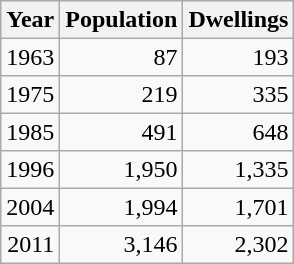<table class="wikitable" style="line-height:1.1em;">
<tr>
<th>Year</th>
<th>Population</th>
<th>Dwellings</th>
</tr>
<tr align="right">
<td>1963</td>
<td>87</td>
<td>193</td>
</tr>
<tr align="right">
<td>1975</td>
<td>219</td>
<td>335</td>
</tr>
<tr align="right">
<td>1985</td>
<td>491</td>
<td>648</td>
</tr>
<tr align="right">
<td>1996</td>
<td>1,950</td>
<td>1,335</td>
</tr>
<tr align="right">
<td>2004</td>
<td>1,994</td>
<td>1,701</td>
</tr>
<tr align="right">
<td>2011</td>
<td>3,146</td>
<td>2,302</td>
</tr>
</table>
